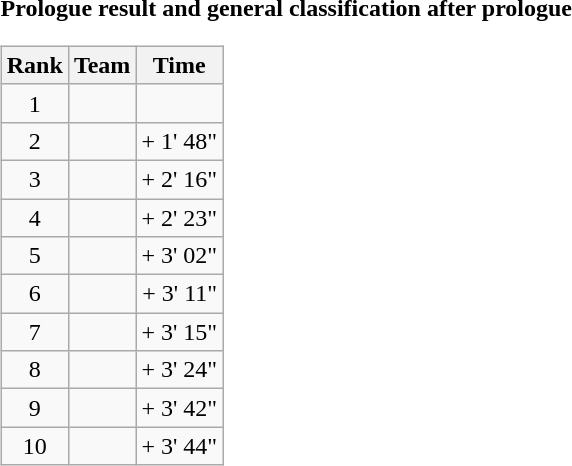<table>
<tr>
<td><strong>Prologue result and general classification after prologue</strong><br><table class="wikitable">
<tr>
<th scope="col">Rank</th>
<th scope="col">Team</th>
<th scope="col">Time</th>
</tr>
<tr>
<td style="text-align:center;">1</td>
<td></td>
<td style="text-align:right;"></td>
</tr>
<tr>
<td style="text-align:center;">2</td>
<td></td>
<td style="text-align:right;">+ 1' 48"</td>
</tr>
<tr>
<td style="text-align:center;">3</td>
<td></td>
<td style="text-align:right;">+ 2' 16"</td>
</tr>
<tr>
<td style="text-align:center;">4</td>
<td></td>
<td style="text-align:right;">+ 2' 23"</td>
</tr>
<tr>
<td style="text-align:center;">5</td>
<td></td>
<td style="text-align:right;">+ 3' 02"</td>
</tr>
<tr>
<td style="text-align:center;">6</td>
<td></td>
<td style="text-align:right;">+ 3' 11"</td>
</tr>
<tr>
<td style="text-align:center;">7</td>
<td></td>
<td style="text-align:right;">+ 3' 15"</td>
</tr>
<tr>
<td style="text-align:center;">8</td>
<td></td>
<td style="text-align:right;">+ 3' 24"</td>
</tr>
<tr>
<td style="text-align:center;">9</td>
<td></td>
<td style="text-align:right;">+ 3' 42"</td>
</tr>
<tr>
<td style="text-align:center;">10</td>
<td></td>
<td style="text-align:right;">+ 3' 44"</td>
</tr>
</table>
</td>
</tr>
</table>
